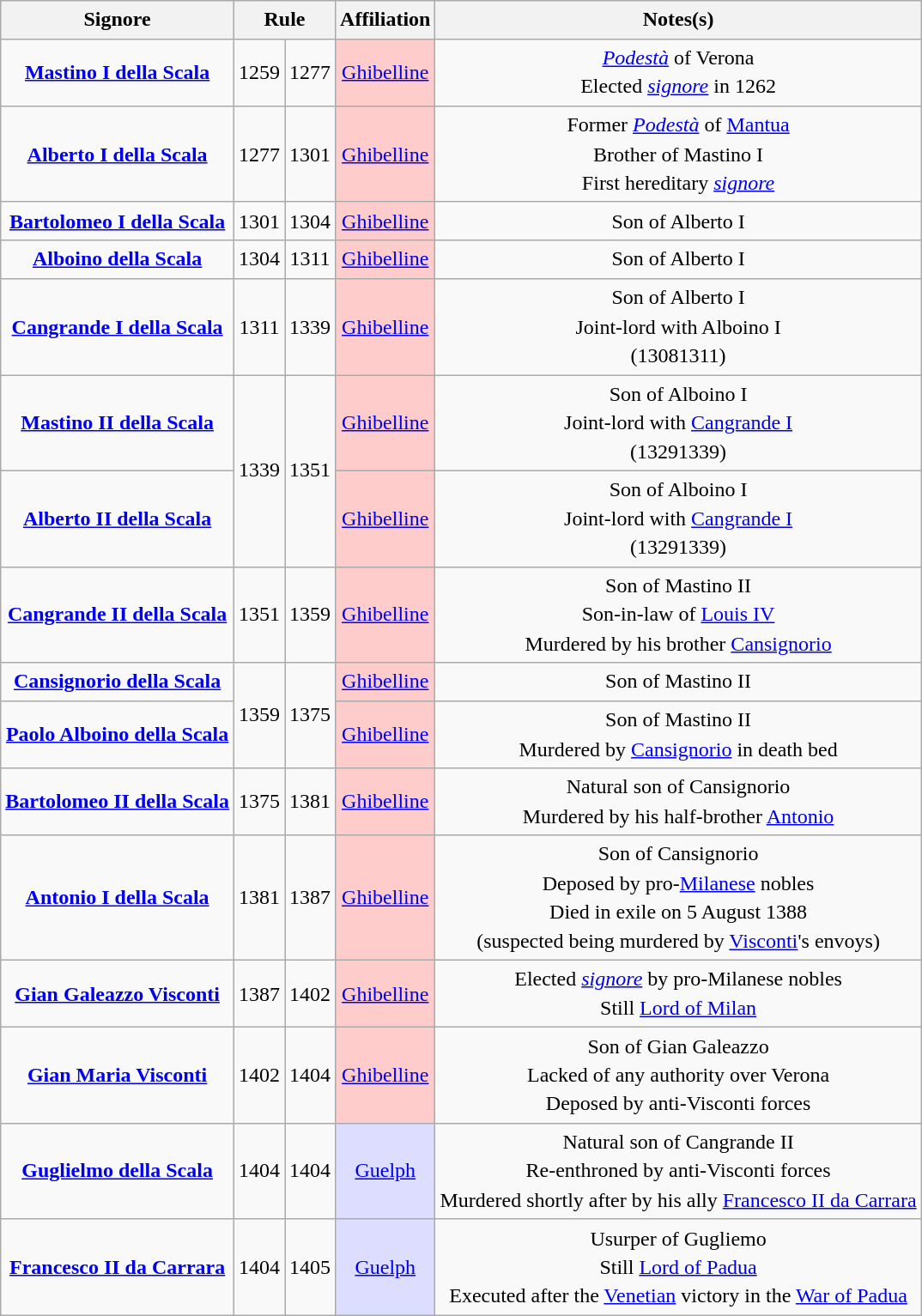<table class="wikitable" style="line-height:1.4em; text-align:center">
<tr>
<th>Signore</th>
<th colspan=2>Rule</th>
<th>Affiliation</th>
<th>Notes(s)</th>
</tr>
<tr>
<td><strong><a href='#'>Mastino I della Scala</a></strong></td>
<td> 1259</td>
<td> 1277</td>
<td bgcolor=#FFCCCC><a href='#'>Ghibelline</a></td>
<td><em><a href='#'>Podestà</a></em> of Verona<br>Elected <em><a href='#'>signore</a></em> in 1262</td>
</tr>
<tr>
<td><strong><a href='#'>Alberto I della Scala</a></strong></td>
<td> 1277</td>
<td> 1301</td>
<td bgcolor=#FFCCCC><a href='#'>Ghibelline</a></td>
<td>Former <em><a href='#'>Podestà</a></em> of <a href='#'>Mantua</a><br>Brother of Mastino I<br>First hereditary <em><a href='#'>signore</a></em></td>
</tr>
<tr>
<td><strong><a href='#'>Bartolomeo I della Scala</a></strong></td>
<td> 1301</td>
<td> 1304</td>
<td bgcolor=#FFCCCC><a href='#'>Ghibelline</a></td>
<td>Son of Alberto I</td>
</tr>
<tr>
<td><strong><a href='#'>Alboino della Scala</a></strong></td>
<td> 1304</td>
<td> 1311</td>
<td bgcolor=#FFCCCC><a href='#'>Ghibelline</a></td>
<td>Son of Alberto I</td>
</tr>
<tr>
<td><strong><a href='#'>Cangrande I della Scala</a></strong></td>
<td> 1311</td>
<td> 1339</td>
<td bgcolor=#FFCCCC><a href='#'>Ghibelline</a></td>
<td>Son of Alberto I<br>Joint-lord with Alboino I<br>(13081311)</td>
</tr>
<tr>
<td><strong><a href='#'>Mastino II della Scala</a></strong></td>
<td rowspan=2> 1339</td>
<td rowspan=2> 1351</td>
<td bgcolor=#FFCCCC><a href='#'>Ghibelline</a></td>
<td>Son of Alboino I<br>Joint-lord with <a href='#'>Cangrande I</a><br>(13291339)</td>
</tr>
<tr>
<td><strong><a href='#'>Alberto II della Scala</a></strong></td>
<td bgcolor=#FFCCCC><a href='#'>Ghibelline</a></td>
<td>Son of Alboino I<br>Joint-lord with <a href='#'>Cangrande I</a><br>(13291339)</td>
</tr>
<tr>
<td><strong><a href='#'>Cangrande II della Scala</a></strong></td>
<td> 1351</td>
<td> 1359</td>
<td bgcolor=#FFCCCC><a href='#'>Ghibelline</a></td>
<td>Son of Mastino II<br>Son-in-law of <a href='#'>Louis IV</a><br>Murdered by his brother <a href='#'>Cansignorio</a></td>
</tr>
<tr>
<td><strong><a href='#'>Cansignorio della Scala</a></strong></td>
<td rowspan=2> 1359</td>
<td rowspan=2> 1375</td>
<td bgcolor=#FFCCCC><a href='#'>Ghibelline</a></td>
<td>Son of Mastino II</td>
</tr>
<tr>
<td><strong><a href='#'>Paolo Alboino della Scala</a></strong></td>
<td bgcolor=#FFCCCC><a href='#'>Ghibelline</a></td>
<td>Son of Mastino II<br>Murdered by <a href='#'>Cansignorio</a> in death bed</td>
</tr>
<tr>
<td><strong><a href='#'>Bartolomeo II della Scala</a></strong></td>
<td> 1375</td>
<td> 1381</td>
<td bgcolor=#FFCCCC><a href='#'>Ghibelline</a></td>
<td>Natural son of Cansignorio<br>Murdered by his half-brother <a href='#'>Antonio</a></td>
</tr>
<tr>
<td><strong><a href='#'>Antonio I della Scala</a></strong></td>
<td> 1381</td>
<td> 1387</td>
<td bgcolor=#FFCCCC><a href='#'>Ghibelline</a></td>
<td>Son of Cansignorio<br>Deposed by pro-<a href='#'>Milanese</a> nobles<br>Died in exile on 5 August 1388<br>(suspected being murdered by <a href='#'>Visconti</a>'s envoys)</td>
</tr>
<tr>
<td><strong><a href='#'>Gian Galeazzo Visconti</a></strong></td>
<td> 1387</td>
<td> 1402</td>
<td bgcolor=#FFCCCC><a href='#'>Ghibelline</a></td>
<td>Elected <em><a href='#'>signore</a></em> by pro-Milanese nobles<br>Still <a href='#'>Lord of Milan</a></td>
</tr>
<tr>
<td><strong><a href='#'>Gian Maria Visconti</a></strong></td>
<td> 1402</td>
<td> 1404</td>
<td bgcolor=#FFCCCC><a href='#'>Ghibelline</a></td>
<td>Son of Gian Galeazzo<br>Lacked of any authority over Verona<br>Deposed by anti-Visconti forces</td>
</tr>
<tr>
<td><strong><a href='#'>Guglielmo della Scala</a></strong></td>
<td> 1404</td>
<td> 1404</td>
<td bgcolor=#DDDDFF><a href='#'>Guelph</a></td>
<td>Natural son of Cangrande II<br>Re-enthroned by anti-Visconti forces<br>Murdered shortly after by his ally <a href='#'>Francesco II da Carrara</a></td>
</tr>
<tr>
<td><strong><a href='#'>Francesco II da Carrara</a></strong></td>
<td> 1404</td>
<td> 1405</td>
<td bgcolor=#DDDDFF><a href='#'>Guelph</a></td>
<td>Usurper of Gugliemo<br>Still <a href='#'>Lord of Padua</a><br>Executed after the <a href='#'>Venetian</a> victory in the <a href='#'>War of Padua</a></td>
</tr>
</table>
